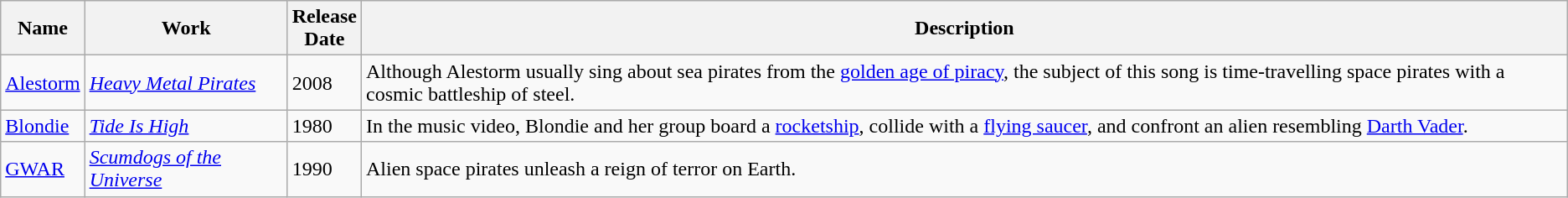<table class="wikitable sortable">
<tr>
<th>Name</th>
<th>Work</th>
<th>Release<br>Date</th>
<th>Description</th>
</tr>
<tr>
<td><a href='#'>Alestorm</a></td>
<td><em><a href='#'>Heavy Metal Pirates</a></em></td>
<td>2008</td>
<td>Although Alestorm usually sing about sea pirates from the <a href='#'>golden age of piracy</a>, the subject of this song is time-travelling space pirates with a cosmic battleship of steel.</td>
</tr>
<tr>
<td><a href='#'>Blondie</a></td>
<td><em><a href='#'>Tide Is High</a></em></td>
<td>1980</td>
<td>In the music video, Blondie and her group board a <a href='#'>rocketship</a>, collide with a <a href='#'>flying saucer</a>, and confront an alien resembling <a href='#'>Darth Vader</a>.</td>
</tr>
<tr>
<td><a href='#'>GWAR</a></td>
<td><em><a href='#'>Scumdogs of the Universe</a></em></td>
<td>1990</td>
<td>Alien space pirates unleash a reign of terror on Earth.</td>
</tr>
</table>
